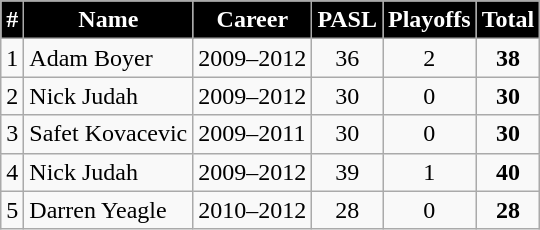<table class="wikitable" style="text-align:center;">
<tr>
<th style="background:#000000; color:white;" scope="col">#</th>
<th style="background:#000000; color:white;" scope="col">Name</th>
<th style="background:#000000; color:white;" scope="col">Career</th>
<th style="background:#000000; color:white;" scope="col">PASL</th>
<th style="background:#000000; color:white;" scope="col">Playoffs</th>
<th style="background:#000000; color:white;" scope="col">Total</th>
</tr>
<tr>
<td>1</td>
<td align="left"> Adam Boyer</td>
<td align="left">2009–2012</td>
<td>36</td>
<td>2</td>
<td><strong>38</strong></td>
</tr>
<tr>
<td>2</td>
<td align="left"> Nick Judah</td>
<td align="left">2009–2012</td>
<td>30</td>
<td>0</td>
<td><strong>30</strong></td>
</tr>
<tr>
<td>3</td>
<td align="left"> Safet Kovacevic</td>
<td align="left">2009–2011</td>
<td>30</td>
<td>0</td>
<td><strong>30</strong></td>
</tr>
<tr>
<td>4</td>
<td align="left"><strong></strong> Nick Judah</td>
<td align="left">2009–2012</td>
<td>39</td>
<td>1</td>
<td><strong>40</strong></td>
</tr>
<tr>
<td>5</td>
<td align="left"><strong></strong> Darren Yeagle</td>
<td align="left">2010–2012</td>
<td>28</td>
<td>0</td>
<td><strong>28</strong></td>
</tr>
</table>
